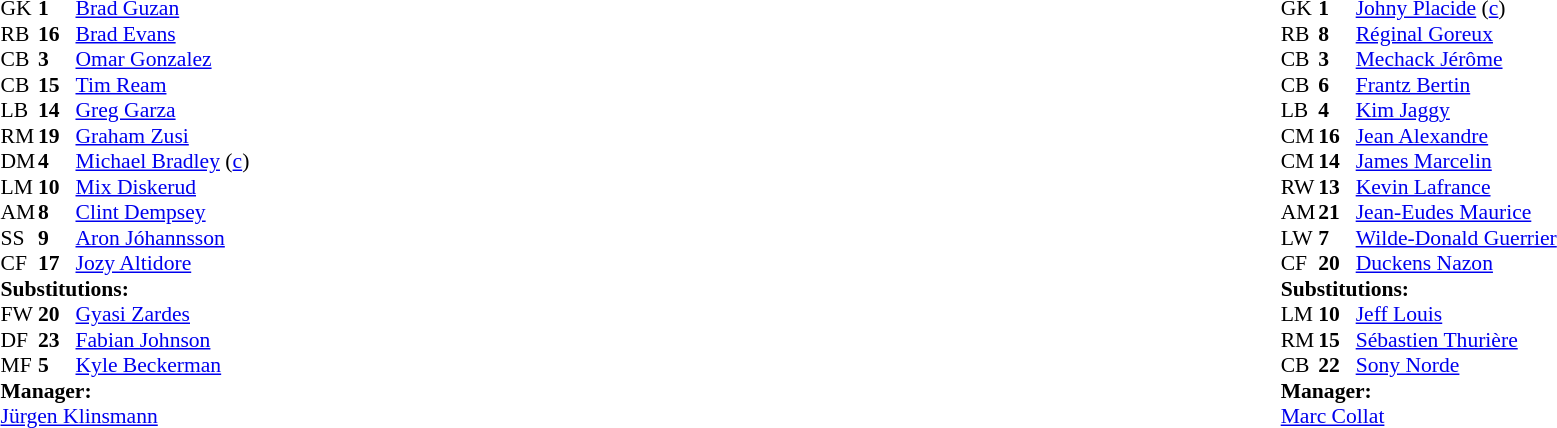<table width="100%">
<tr>
<td valign="top" width="50%"><br><table style="font-size: 90%" cellspacing="0" cellpadding="0">
<tr>
<th width="25"></th>
<th width="25"></th>
</tr>
<tr>
<td>GK</td>
<td><strong>1</strong></td>
<td><a href='#'>Brad Guzan</a></td>
</tr>
<tr>
<td>RB</td>
<td><strong>16</strong></td>
<td><a href='#'>Brad Evans</a></td>
</tr>
<tr>
<td>CB</td>
<td><strong>3</strong></td>
<td><a href='#'>Omar Gonzalez</a></td>
</tr>
<tr>
<td>CB</td>
<td><strong>15</strong></td>
<td><a href='#'>Tim Ream</a></td>
</tr>
<tr>
<td>LB</td>
<td><strong>14</strong></td>
<td><a href='#'>Greg Garza</a></td>
<td></td>
<td></td>
</tr>
<tr>
<td>RM</td>
<td><strong>19</strong></td>
<td><a href='#'>Graham Zusi</a></td>
</tr>
<tr>
<td>DM</td>
<td><strong>4</strong></td>
<td><a href='#'>Michael Bradley</a> (<a href='#'>c</a>)</td>
</tr>
<tr>
<td>LM</td>
<td><strong>10</strong></td>
<td><a href='#'>Mix Diskerud</a></td>
</tr>
<tr>
<td>AM</td>
<td><strong>8</strong></td>
<td><a href='#'>Clint Dempsey</a></td>
</tr>
<tr>
<td>SS</td>
<td><strong>9</strong></td>
<td><a href='#'>Aron Jóhannsson</a></td>
<td></td>
<td></td>
</tr>
<tr>
<td>CF</td>
<td><strong>17</strong></td>
<td><a href='#'>Jozy Altidore</a></td>
<td></td>
<td></td>
</tr>
<tr>
<td colspan=3><strong>Substitutions:</strong></td>
</tr>
<tr>
<td>FW</td>
<td><strong>20</strong></td>
<td><a href='#'>Gyasi Zardes</a></td>
<td></td>
<td></td>
</tr>
<tr>
<td>DF</td>
<td><strong>23</strong></td>
<td><a href='#'>Fabian Johnson</a></td>
<td></td>
<td></td>
</tr>
<tr>
<td>MF</td>
<td><strong>5</strong></td>
<td><a href='#'>Kyle Beckerman</a></td>
<td></td>
<td></td>
</tr>
<tr>
<td colspan=3><strong>Manager:</strong></td>
</tr>
<tr>
<td colspan=3> <a href='#'>Jürgen Klinsmann</a></td>
</tr>
</table>
</td>
<td valign="top"></td>
<td valign="top" width="50%"><br><table style="font-size: 90%" cellspacing="0" cellpadding="0" align="center">
<tr>
<th width=25></th>
<th width=25></th>
</tr>
<tr>
<td>GK</td>
<td><strong>1</strong></td>
<td><a href='#'>Johny Placide</a> (<a href='#'>c</a>)</td>
</tr>
<tr>
<td>RB</td>
<td><strong>8</strong></td>
<td><a href='#'>Réginal Goreux</a></td>
<td></td>
<td></td>
</tr>
<tr>
<td>CB</td>
<td><strong>3</strong></td>
<td><a href='#'>Mechack Jérôme</a></td>
</tr>
<tr>
<td>CB</td>
<td><strong>6</strong></td>
<td><a href='#'>Frantz Bertin</a></td>
</tr>
<tr>
<td>LB</td>
<td><strong>4</strong></td>
<td><a href='#'>Kim Jaggy</a></td>
</tr>
<tr>
<td>CM</td>
<td><strong>16</strong></td>
<td><a href='#'>Jean Alexandre</a></td>
<td></td>
</tr>
<tr>
<td>CM</td>
<td><strong>14</strong></td>
<td><a href='#'>James Marcelin</a></td>
</tr>
<tr>
<td>RW</td>
<td><strong>13</strong></td>
<td><a href='#'>Kevin Lafrance</a></td>
<td></td>
<td></td>
</tr>
<tr>
<td>AM</td>
<td><strong>21</strong></td>
<td><a href='#'>Jean-Eudes Maurice</a></td>
<td></td>
<td></td>
</tr>
<tr>
<td>LW</td>
<td><strong>7</strong></td>
<td><a href='#'>Wilde-Donald Guerrier</a></td>
<td></td>
</tr>
<tr>
<td>CF</td>
<td><strong>20</strong></td>
<td><a href='#'>Duckens Nazon</a></td>
<td></td>
</tr>
<tr>
<td colspan=3><strong>Substitutions:</strong></td>
</tr>
<tr>
<td>LM</td>
<td><strong>10</strong></td>
<td><a href='#'>Jeff Louis</a></td>
<td></td>
<td></td>
</tr>
<tr>
<td>RM</td>
<td><strong>15</strong></td>
<td><a href='#'>Sébastien Thurière</a></td>
<td></td>
<td></td>
</tr>
<tr>
<td>CB</td>
<td><strong>22</strong></td>
<td><a href='#'>Sony Norde</a></td>
<td></td>
<td></td>
</tr>
<tr>
<td colspan=3><strong>Manager:</strong></td>
</tr>
<tr>
<td colspan=3> <a href='#'>Marc Collat</a></td>
</tr>
</table>
</td>
</tr>
</table>
